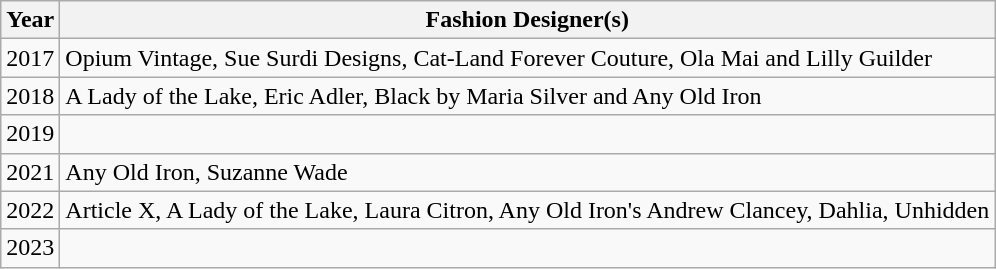<table class="wikitable">
<tr>
<th>Year</th>
<th>Fashion Designer(s)</th>
</tr>
<tr>
<td>2017</td>
<td>Opium Vintage, Sue Surdi Designs, Cat-Land Forever Couture, Ola Mai and Lilly Guilder</td>
</tr>
<tr>
<td>2018</td>
<td>A Lady of the Lake, Eric Adler, Black by Maria Silver and Any Old Iron</td>
</tr>
<tr>
<td>2019</td>
<td></td>
</tr>
<tr>
<td>2021</td>
<td>Any Old Iron, Suzanne Wade</td>
</tr>
<tr>
<td>2022</td>
<td>Article X, A Lady of the Lake, Laura Citron, Any Old Iron's Andrew Clancey, Dahlia, Unhidden</td>
</tr>
<tr>
<td>2023</td>
<td></td>
</tr>
</table>
